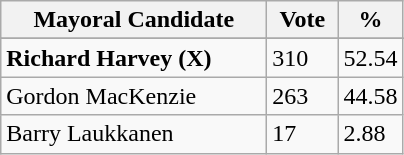<table class="wikitable">
<tr>
<th bgcolor="#DDDDFF" width="170px">Mayoral Candidate</th>
<th bgcolor="#DDDDFF" width="40px">Vote</th>
<th bgcolor="#DDDDFF" width="30px">%</th>
</tr>
<tr {| class="wikitable">
</tr>
<tr>
<td><strong>Richard Harvey (X)</strong></td>
<td>310</td>
<td>52.54</td>
</tr>
<tr>
<td>Gordon MacKenzie</td>
<td>263</td>
<td>44.58</td>
</tr>
<tr>
<td>Barry Laukkanen</td>
<td>17</td>
<td>2.88</td>
</tr>
</table>
